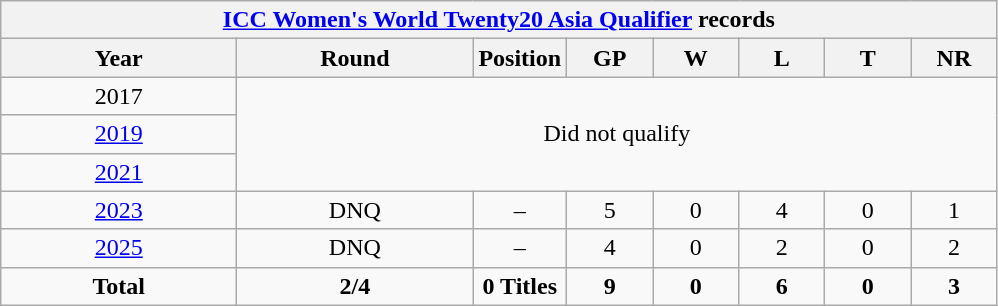<table class="wikitable" style="text-align: center;">
<tr>
<th colspan=8><a href='#'>ICC Women's World Twenty20 Asia Qualifier</a> records</th>
</tr>
<tr>
<th width=150>Year</th>
<th width=150>Round</th>
<th width=50>Position</th>
<th width=50>GP</th>
<th width=50>W</th>
<th width=50>L</th>
<th width=50>T</th>
<th width=50>NR</th>
</tr>
<tr>
<td> 2017</td>
<td colspan=7  rowspan=3>Did not qualify</td>
</tr>
<tr>
<td> <a href='#'>2019</a></td>
</tr>
<tr>
<td> <a href='#'>2021</a></td>
</tr>
<tr>
<td> <a href='#'>2023</a></td>
<td>DNQ</td>
<td>–</td>
<td>5</td>
<td>0</td>
<td>4</td>
<td>0</td>
<td>1</td>
</tr>
<tr>
<td> <a href='#'>2025</a></td>
<td>DNQ</td>
<td>–</td>
<td>4</td>
<td>0</td>
<td>2</td>
<td>0</td>
<td>2</td>
</tr>
<tr>
<td><strong>Total</strong></td>
<td><strong>2/4</strong></td>
<td><strong>0 Titles</strong></td>
<td><strong>9</strong></td>
<td><strong>0</strong></td>
<td><strong>6</strong></td>
<td><strong>0</strong></td>
<td><strong>3</strong></td>
</tr>
</table>
